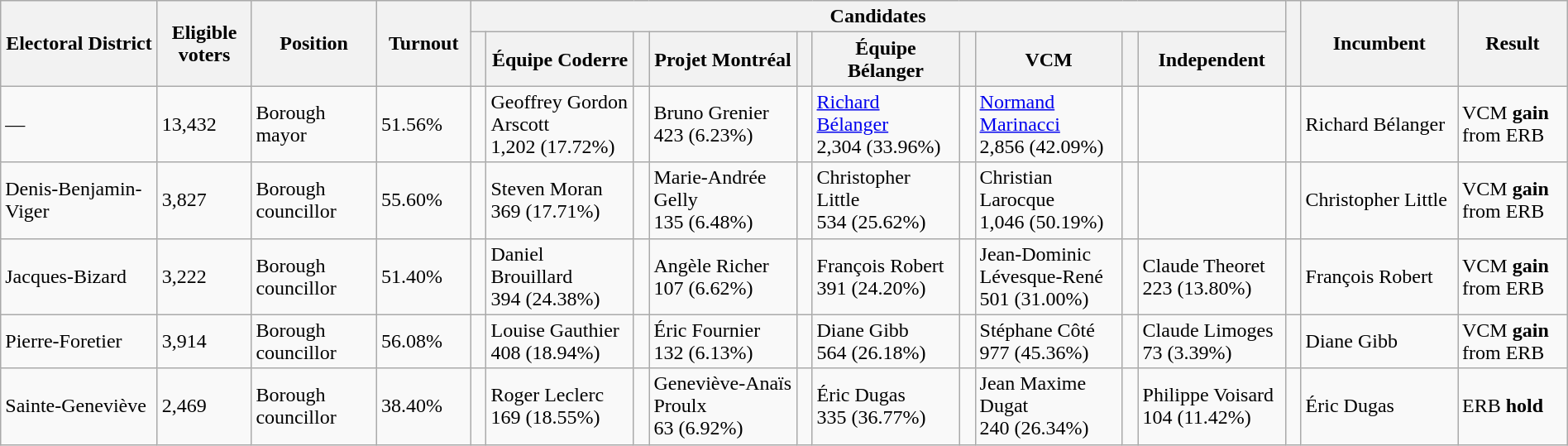<table class="wikitable" width="100%">
<tr>
<th width=10% rowspan=2>Electoral District</th>
<th width=6% rowspan=2>Eligible voters</th>
<th width=8% rowspan=2>Position</th>
<th width=6% rowspan=2>Turnout</th>
<th colspan=10>Candidates</th>
<th width=1% rowspan=2> </th>
<th width=10% rowspan=2>Incumbent</th>
<th width=9% rowspan=2>Result</th>
</tr>
<tr>
<th width=1% > </th>
<th width=9.4% >Équipe Coderre</th>
<th width=1% > </th>
<th width=9.4% ><span>Projet Montréal</span></th>
<th width=1% > </th>
<th width=9.4% >Équipe Bélanger</th>
<th width=1% > </th>
<th width=9.4% >VCM</th>
<th width=1% > </th>
<th width=9.4% >Independent</th>
</tr>
<tr>
<td>—</td>
<td>13,432</td>
<td>Borough mayor</td>
<td>51.56%</td>
<td></td>
<td>Geoffrey Gordon Arscott<br>1,202 (17.72%)</td>
<td></td>
<td>Bruno Grenier<br>423 (6.23%)</td>
<td></td>
<td><a href='#'>Richard Bélanger</a><br>2,304 (33.96%)</td>
<td> </td>
<td><a href='#'>Normand Marinacci</a><br>2,856 (42.09%)</td>
<td></td>
<td></td>
<td> </td>
<td>Richard Bélanger</td>
<td>VCM <strong>gain</strong> from ERB</td>
</tr>
<tr>
<td>Denis-Benjamin-Viger</td>
<td>3,827</td>
<td>Borough councillor</td>
<td>55.60%</td>
<td></td>
<td>Steven Moran<br>369 (17.71%)</td>
<td></td>
<td>Marie-Andrée Gelly<br>135 (6.48%)</td>
<td></td>
<td>Christopher Little<br>534 (25.62%)</td>
<td> </td>
<td>Christian Larocque<br>1,046 (50.19%)</td>
<td></td>
<td></td>
<td> </td>
<td>Christopher Little</td>
<td>VCM <strong>gain</strong> from ERB</td>
</tr>
<tr>
<td>Jacques-Bizard</td>
<td>3,222</td>
<td>Borough councillor</td>
<td>51.40%</td>
<td></td>
<td>Daniel Brouillard<br>394 (24.38%)</td>
<td></td>
<td>Angèle Richer<br>107 (6.62%)</td>
<td></td>
<td>François Robert<br>391 (24.20%)</td>
<td> </td>
<td>Jean-Dominic Lévesque-René<br>501 (31.00%)</td>
<td></td>
<td>Claude Theoret<br>223 (13.80%)</td>
<td> </td>
<td>François Robert</td>
<td>VCM <strong>gain</strong> from ERB</td>
</tr>
<tr>
<td>Pierre-Foretier</td>
<td>3,914</td>
<td>Borough councillor</td>
<td>56.08%</td>
<td></td>
<td>Louise Gauthier<br>408 (18.94%)</td>
<td></td>
<td>Éric Fournier<br>132 (6.13%)</td>
<td></td>
<td>Diane Gibb<br>564 (26.18%)</td>
<td> </td>
<td>Stéphane Côté<br>977 (45.36%)</td>
<td></td>
<td>Claude Limoges<br>73 (3.39%)</td>
<td> </td>
<td>Diane Gibb</td>
<td>VCM <strong>gain</strong> from ERB</td>
</tr>
<tr>
<td>Sainte-Geneviève</td>
<td>2,469</td>
<td>Borough councillor</td>
<td>38.40%</td>
<td></td>
<td>Roger Leclerc<br>169 (18.55%)</td>
<td></td>
<td>Geneviève-Anaïs Proulx<br>63 (6.92%)</td>
<td> </td>
<td>Éric Dugas<br>335 (36.77%)</td>
<td></td>
<td>Jean Maxime Dugat<br>240 (26.34%)</td>
<td></td>
<td>Philippe Voisard<br>104 (11.42%)</td>
<td> </td>
<td>Éric Dugas</td>
<td>ERB <strong>hold</strong></td>
</tr>
</table>
